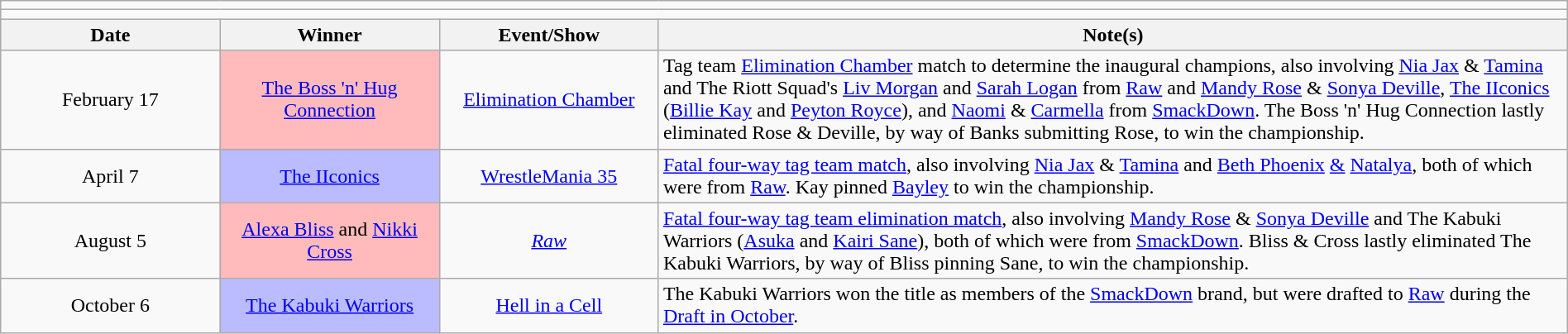<table class="wikitable" style="text-align:center; width:100%;">
<tr>
<td colspan="4"></td>
</tr>
<tr>
<td colspan="4"><strong></strong></td>
</tr>
<tr>
<th width=14%>Date</th>
<th width=14%>Winner</th>
<th width=14%>Event/Show</th>
<th width=58%>Note(s)</th>
</tr>
<tr>
<td>February 17</td>
<td style="background-color: #FBB;" columnspan=1 align="center"><a href='#'>The Boss 'n' Hug Connection</a><br></td>
<td><a href='#'>Elimination Chamber</a></td>
<td align=left>Tag team <a href='#'>Elimination Chamber</a> match to determine the inaugural champions, also involving <a href='#'>Nia Jax</a> & <a href='#'>Tamina</a> and The Riott Squad's <a href='#'>Liv Morgan</a> and <a href='#'>Sarah Logan</a> from <a href='#'>Raw</a> and <a href='#'>Mandy Rose</a> & <a href='#'>Sonya Deville</a>, <a href='#'>The IIconics</a> (<a href='#'>Billie Kay</a> and <a href='#'>Peyton Royce</a>), and <a href='#'>Naomi</a> & <a href='#'>Carmella</a> from <a href='#'>SmackDown</a>. The Boss 'n' Hug Connection lastly eliminated Rose & Deville, by way of Banks submitting Rose, to win the championship.</td>
</tr>
<tr>
<td>April 7</td>
<td style="background-color: #BBF;" columnspan=1 align="center"><a href='#'>The IIconics</a><br></td>
<td><a href='#'>WrestleMania 35</a></td>
<td align=left><a href='#'>Fatal four-way tag team match</a>, also involving <a href='#'>Nia Jax</a> & <a href='#'>Tamina</a> and <a href='#'>Beth Phoenix</a> <a href='#'>&</a> <a href='#'>Natalya</a>, both of which were from <a href='#'>Raw</a>. Kay pinned <a href='#'>Bayley</a> to win the championship.</td>
</tr>
<tr>
<td>August 5</td>
<td style="background-color: #FBB;" columnspan=1 align="center"><a href='#'>Alexa Bliss</a> and <a href='#'>Nikki Cross</a></td>
<td><em><a href='#'>Raw</a></em></td>
<td align=left><a href='#'>Fatal four-way tag team elimination match</a>, also involving <a href='#'>Mandy Rose</a> & <a href='#'>Sonya Deville</a> and The Kabuki Warriors (<a href='#'>Asuka</a> and <a href='#'>Kairi Sane</a>), both of which were from <a href='#'>SmackDown</a>. Bliss & Cross lastly eliminated The Kabuki Warriors, by way of Bliss pinning Sane, to win the championship.</td>
</tr>
<tr>
<td>October 6</td>
<td style="background-color: #BBF;" columnspan=1 align="center"><a href='#'>The Kabuki Warriors</a><br></td>
<td><a href='#'>Hell in a Cell</a></td>
<td align=left>The Kabuki Warriors won the title as members of the <a href='#'>SmackDown</a> brand, but were drafted to <a href='#'>Raw</a> during the <a href='#'>Draft in October</a>.</td>
</tr>
</table>
